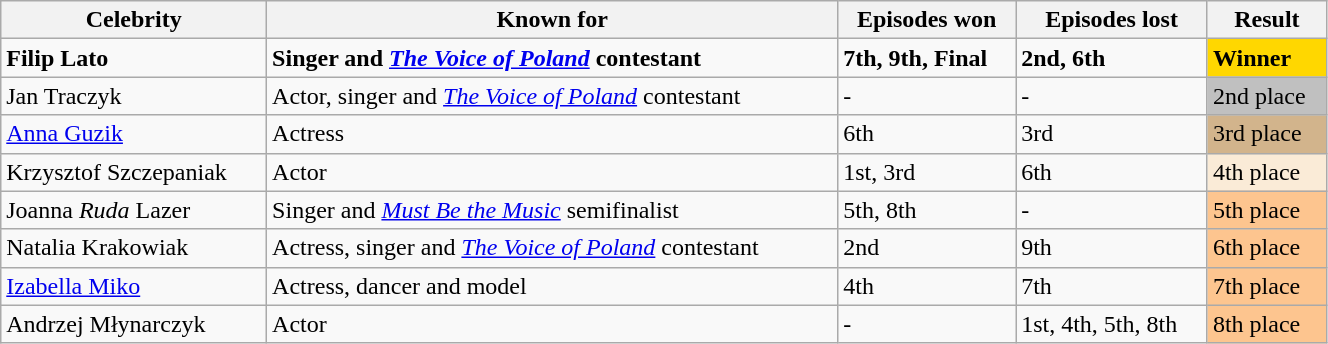<table class="wikitable" style="width:70%;">
<tr>
<th>Celebrity</th>
<th>Known for</th>
<th>Episodes won</th>
<th>Episodes lost</th>
<th>Result</th>
</tr>
<tr>
<td><strong>Filip Lato</strong></td>
<td><strong>Singer and <em><a href='#'>The Voice of Poland</a></em> contestant</strong></td>
<td><strong>7th, 9th, Final</strong></td>
<td><strong>2nd, 6th</strong></td>
<td style="background:gold;"><strong>Winner</strong></td>
</tr>
<tr>
<td>Jan Traczyk</td>
<td>Actor, singer and <em><a href='#'>The Voice of Poland</a></em> contestant</td>
<td>-</td>
<td>-</td>
<td style="background:silver;">2nd place</td>
</tr>
<tr>
<td><a href='#'>Anna Guzik</a></td>
<td>Actress</td>
<td>6th</td>
<td>3rd</td>
<td style="background:tan;">3rd place</td>
</tr>
<tr>
<td>Krzysztof Szczepaniak</td>
<td>Actor</td>
<td>1st, 3rd</td>
<td>6th</td>
<td style="background:antiquewhite;">4th place</td>
</tr>
<tr>
<td>Joanna <em>Ruda</em> Lazer</td>
<td>Singer and <em><a href='#'>Must Be the Music</a></em> semifinalist</td>
<td>5th, 8th</td>
<td>-</td>
<td style="background:#fdc58f;">5th place</td>
</tr>
<tr>
<td>Natalia Krakowiak</td>
<td>Actress, singer and <em><a href='#'>The Voice of Poland</a></em> contestant</td>
<td>2nd</td>
<td>9th</td>
<td style="background:#fdc58f;">6th place</td>
</tr>
<tr>
<td><a href='#'>Izabella Miko</a></td>
<td>Actress, dancer and model</td>
<td>4th</td>
<td>7th</td>
<td style="background:#fdc58f;">7th place</td>
</tr>
<tr>
<td>Andrzej Młynarczyk</td>
<td>Actor</td>
<td>-</td>
<td>1st, 4th, 5th, 8th</td>
<td style="background:#fdc58f;">8th place</td>
</tr>
</table>
